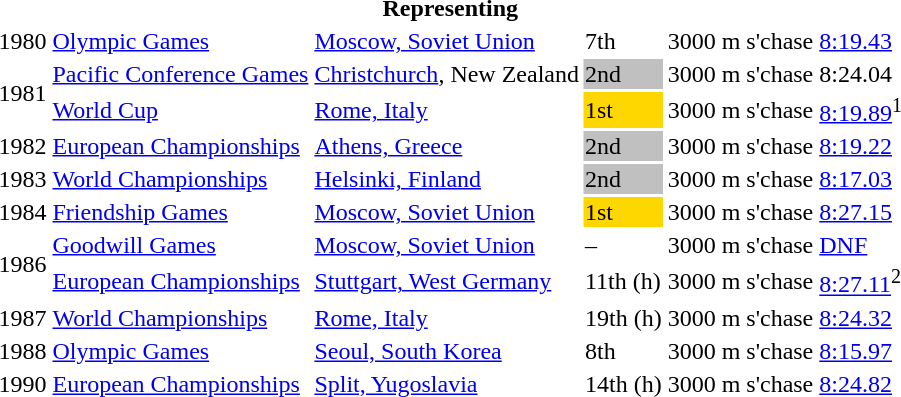<table>
<tr>
<th colspan="6">Representing </th>
</tr>
<tr>
<td>1980</td>
<td><a href='#'>Olympic Games</a></td>
<td><a href='#'>Moscow, Soviet Union</a></td>
<td>7th</td>
<td>3000 m s'chase</td>
<td><a href='#'>8:19.43</a></td>
</tr>
<tr>
<td rowspan=2>1981</td>
<td><a href='#'>Pacific Conference Games</a></td>
<td><a href='#'>Christchurch</a>, New Zealand</td>
<td bgcolor=silver>2nd</td>
<td>3000 m s'chase</td>
<td>8:24.04</td>
</tr>
<tr>
<td><a href='#'>World Cup</a></td>
<td><a href='#'>Rome, Italy</a></td>
<td bgcolor=gold>1st</td>
<td>3000 m s'chase</td>
<td><a href='#'>8:19.89</a><sup>1</sup></td>
</tr>
<tr>
<td>1982</td>
<td><a href='#'>European Championships</a></td>
<td><a href='#'>Athens, Greece</a></td>
<td bgcolor=silver>2nd</td>
<td>3000 m s'chase</td>
<td><a href='#'>8:19.22</a></td>
</tr>
<tr>
<td>1983</td>
<td><a href='#'>World Championships</a></td>
<td><a href='#'>Helsinki, Finland</a></td>
<td bgcolor=silver>2nd</td>
<td>3000 m s'chase</td>
<td><a href='#'>8:17.03</a></td>
</tr>
<tr>
<td>1984</td>
<td><a href='#'>Friendship Games</a></td>
<td><a href='#'>Moscow, Soviet Union</a></td>
<td bgcolor=gold>1st</td>
<td>3000 m s'chase</td>
<td><a href='#'>8:27.15</a></td>
</tr>
<tr>
<td rowspan=2>1986</td>
<td><a href='#'>Goodwill Games</a></td>
<td><a href='#'>Moscow, Soviet Union</a></td>
<td>–</td>
<td>3000 m s'chase</td>
<td><a href='#'>DNF</a></td>
</tr>
<tr>
<td><a href='#'>European Championships</a></td>
<td><a href='#'>Stuttgart, West Germany</a></td>
<td>11th (h)</td>
<td>3000 m s'chase</td>
<td><a href='#'>8:27.11</a><sup>2</sup></td>
</tr>
<tr>
<td>1987</td>
<td><a href='#'>World Championships</a></td>
<td><a href='#'>Rome, Italy</a></td>
<td>19th (h)</td>
<td>3000 m s'chase</td>
<td><a href='#'>8:24.32</a></td>
</tr>
<tr>
<td>1988</td>
<td><a href='#'>Olympic Games</a></td>
<td><a href='#'>Seoul, South Korea</a></td>
<td>8th</td>
<td>3000 m s'chase</td>
<td><a href='#'>8:15.97</a></td>
</tr>
<tr>
<td>1990</td>
<td><a href='#'>European Championships</a></td>
<td><a href='#'>Split, Yugoslavia</a></td>
<td>14th (h)</td>
<td>3000 m s'chase</td>
<td><a href='#'>8:24.82</a></td>
</tr>
</table>
